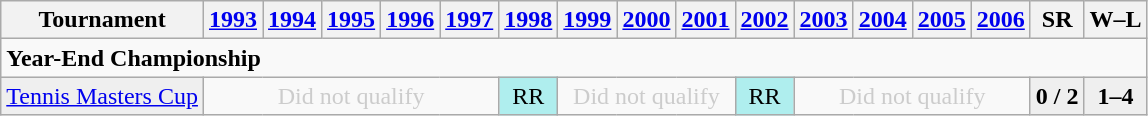<table class="wikitable">
<tr>
<th>Tournament</th>
<th><a href='#'>1993</a></th>
<th><a href='#'>1994</a></th>
<th><a href='#'>1995</a></th>
<th><a href='#'>1996</a></th>
<th><a href='#'>1997</a></th>
<th><a href='#'>1998</a></th>
<th><a href='#'>1999</a></th>
<th><a href='#'>2000</a></th>
<th><a href='#'>2001</a></th>
<th><a href='#'>2002</a></th>
<th><a href='#'>2003</a></th>
<th><a href='#'>2004</a></th>
<th><a href='#'>2005</a></th>
<th><a href='#'>2006</a></th>
<th>SR</th>
<th>W–L</th>
</tr>
<tr>
<td colspan="17"><strong>Year-End Championship</strong></td>
</tr>
<tr>
<td style="background:#EFEFEF;"><a href='#'>Tennis Masters Cup</a></td>
<td colspan="5" align="center" style="color:#cccccc;">Did not qualify</td>
<td align="center" style="background:#afeeee;">RR</td>
<td colspan="3" align="center" style="color:#cccccc;">Did not qualify</td>
<td align="center" style="background:#afeeee;">RR</td>
<td colspan="4" align="center" style="color:#cccccc;">Did not qualify</td>
<td align="center" style="background:#EFEFEF;"><strong>0 / 2</strong></td>
<td align="center" style="background:#EFEFEF;"><strong>1–4</strong></td>
</tr>
</table>
